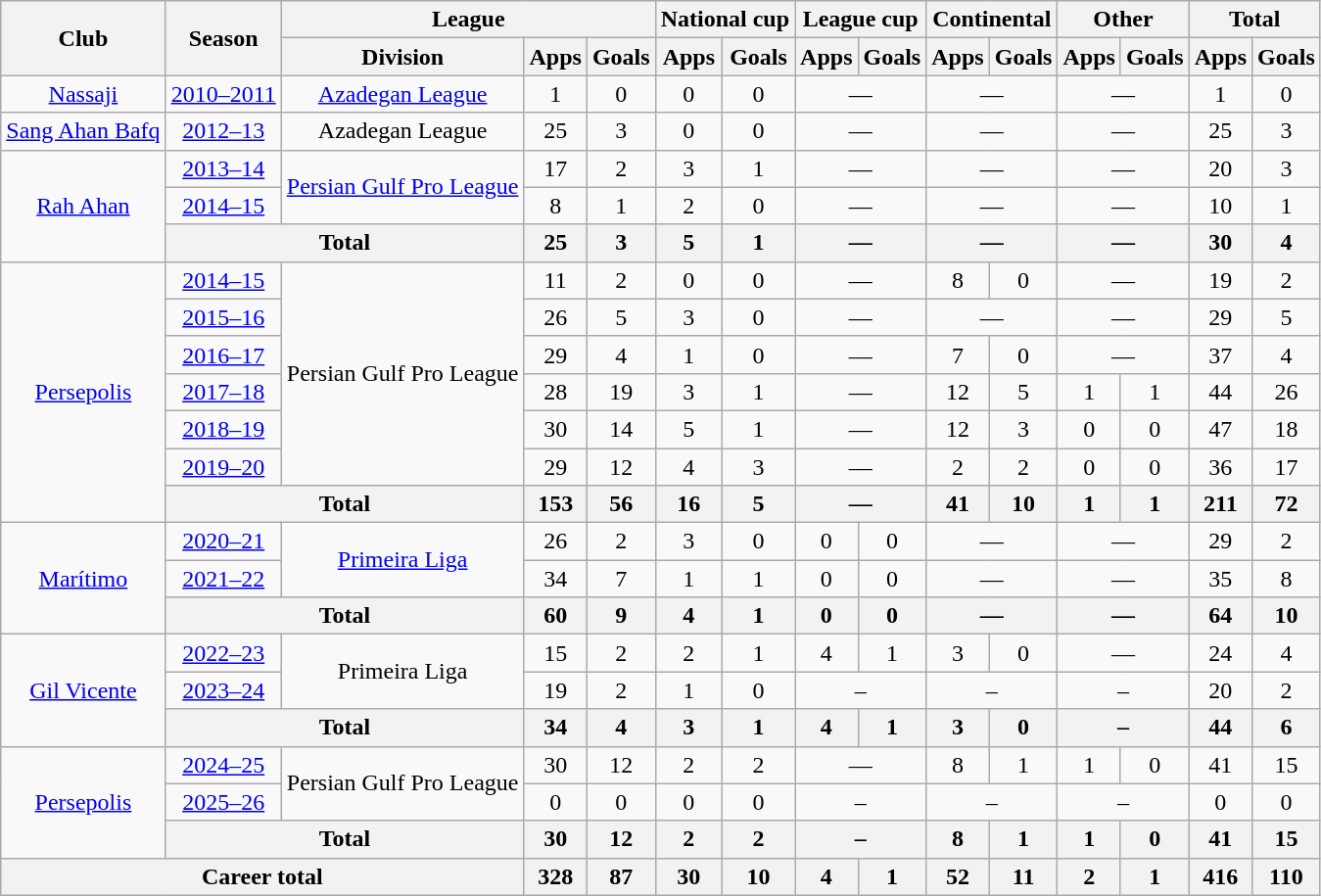<table class="wikitable" style="text-align: center;">
<tr>
<th rowspan=2>Club</th>
<th rowspan=2>Season</th>
<th colspan=3>League</th>
<th colspan=2>National cup</th>
<th colspan=2>League cup</th>
<th colspan=2>Continental</th>
<th colspan=2>Other</th>
<th colspan=2>Total</th>
</tr>
<tr>
<th>Division</th>
<th>Apps</th>
<th>Goals</th>
<th>Apps</th>
<th>Goals</th>
<th>Apps</th>
<th>Goals</th>
<th>Apps</th>
<th>Goals</th>
<th>Apps</th>
<th>Goals</th>
<th>Apps</th>
<th>Goals</th>
</tr>
<tr>
<td><a href='#'>Nassaji</a></td>
<td><a href='#'>2010–2011</a></td>
<td><a href='#'>Azadegan League</a></td>
<td>1</td>
<td>0</td>
<td>0</td>
<td>0</td>
<td colspan=2>—</td>
<td colspan=2>—</td>
<td colspan=2>—</td>
<td>1</td>
<td>0</td>
</tr>
<tr>
<td><a href='#'>Sang Ahan Bafq</a></td>
<td><a href='#'>2012–13</a></td>
<td>Azadegan League</td>
<td>25</td>
<td>3</td>
<td>0</td>
<td>0</td>
<td colspan=2>—</td>
<td colspan=2>—</td>
<td colspan=2>—</td>
<td>25</td>
<td>3</td>
</tr>
<tr>
<td rowspan="3"><a href='#'>Rah Ahan</a></td>
<td><a href='#'>2013–14</a></td>
<td rowspan=2><a href='#'>Persian Gulf Pro League</a></td>
<td>17</td>
<td>2</td>
<td>3</td>
<td>1</td>
<td colspan=2>—</td>
<td colspan=2>—</td>
<td colspan=2>—</td>
<td>20</td>
<td>3</td>
</tr>
<tr>
<td><a href='#'>2014–15</a></td>
<td>8</td>
<td>1</td>
<td>2</td>
<td>0</td>
<td colspan=2>—</td>
<td colspan=2>—</td>
<td colspan=2>—</td>
<td>10</td>
<td>1</td>
</tr>
<tr>
<th colspan="2">Total</th>
<th>25</th>
<th>3</th>
<th>5</th>
<th>1</th>
<th colspan=2>—</th>
<th colspan=2>—</th>
<th colspan=2>—</th>
<th>30</th>
<th>4</th>
</tr>
<tr>
<td rowspan="7"><a href='#'>Persepolis</a></td>
<td><a href='#'>2014–15</a></td>
<td rowspan="6">Persian Gulf Pro League</td>
<td>11</td>
<td>2</td>
<td>0</td>
<td>0</td>
<td colspan=2>—</td>
<td>8</td>
<td>0</td>
<td colspan=2>—</td>
<td>19</td>
<td>2</td>
</tr>
<tr>
<td><a href='#'>2015–16</a></td>
<td>26</td>
<td>5</td>
<td>3</td>
<td>0</td>
<td colspan=2>—</td>
<td colspan=2>—</td>
<td colspan=2>—</td>
<td>29</td>
<td>5</td>
</tr>
<tr>
<td><a href='#'>2016–17</a></td>
<td>29</td>
<td>4</td>
<td>1</td>
<td>0</td>
<td colspan=2>—</td>
<td>7</td>
<td>0</td>
<td colspan=2>—</td>
<td>37</td>
<td>4</td>
</tr>
<tr>
<td><a href='#'>2017–18</a></td>
<td>28</td>
<td>19</td>
<td>3</td>
<td>1</td>
<td colspan=2>—</td>
<td>12</td>
<td>5</td>
<td>1</td>
<td>1</td>
<td>44</td>
<td>26</td>
</tr>
<tr>
<td><a href='#'>2018–19</a></td>
<td>30</td>
<td>14</td>
<td>5</td>
<td>1</td>
<td colspan=2>—</td>
<td>12</td>
<td>3</td>
<td>0</td>
<td>0</td>
<td>47</td>
<td>18</td>
</tr>
<tr>
<td><a href='#'>2019–20</a></td>
<td>29</td>
<td>12</td>
<td>4</td>
<td>3</td>
<td colspan=2>—</td>
<td>2</td>
<td>2</td>
<td>0</td>
<td>0</td>
<td>36</td>
<td>17</td>
</tr>
<tr>
<th colspan="2">Total</th>
<th>153</th>
<th>56</th>
<th>16</th>
<th>5</th>
<th colspan=2>—</th>
<th>41</th>
<th>10</th>
<th>1</th>
<th>1</th>
<th>211</th>
<th>72</th>
</tr>
<tr>
<td rowspan="3"><a href='#'>Marítimo</a></td>
<td><a href='#'>2020–21</a></td>
<td rowspan="2"><a href='#'>Primeira Liga</a></td>
<td>26</td>
<td>2</td>
<td>3</td>
<td>0</td>
<td>0</td>
<td>0</td>
<td colspan="2">—</td>
<td colspan="2">—</td>
<td>29</td>
<td>2</td>
</tr>
<tr>
<td><a href='#'>2021–22</a></td>
<td>34</td>
<td>7</td>
<td>1</td>
<td>1</td>
<td>0</td>
<td>0</td>
<td colspan="2">—</td>
<td colspan="2">—</td>
<td>35</td>
<td>8</td>
</tr>
<tr>
<th colspan=2>Total</th>
<th>60</th>
<th>9</th>
<th>4</th>
<th>1</th>
<th>0</th>
<th>0</th>
<th colspan="2">—</th>
<th colspan="2">—</th>
<th>64</th>
<th>10</th>
</tr>
<tr>
<td rowspan="3"><a href='#'>Gil Vicente</a></td>
<td><a href='#'>2022–23</a></td>
<td rowspan="2">Primeira Liga</td>
<td>15</td>
<td>2</td>
<td>2</td>
<td>1</td>
<td>4</td>
<td>1</td>
<td>3</td>
<td>0</td>
<td colspan=2>—</td>
<td>24</td>
<td>4</td>
</tr>
<tr>
<td><a href='#'>2023–24</a></td>
<td>19</td>
<td>2</td>
<td>1</td>
<td>0</td>
<td colspan="2">–</td>
<td colspan="2">–</td>
<td colspan="2">–</td>
<td>20</td>
<td>2</td>
</tr>
<tr>
<th colspan=2>Total</th>
<th>34</th>
<th>4</th>
<th>3</th>
<th>1</th>
<th>4</th>
<th>1</th>
<th>3</th>
<th>0</th>
<th colspan="2">–</th>
<th>44</th>
<th>6</th>
</tr>
<tr>
<td rowspan="3"><a href='#'>Persepolis</a></td>
<td><a href='#'>2024–25</a></td>
<td rowspan="2">Persian Gulf Pro League</td>
<td>30</td>
<td>12</td>
<td>2</td>
<td>2</td>
<td colspan=2>—</td>
<td>8</td>
<td>1</td>
<td>1</td>
<td>0</td>
<td>41</td>
<td>15</td>
</tr>
<tr>
<td><a href='#'>2025–26</a></td>
<td>0</td>
<td>0</td>
<td>0</td>
<td>0</td>
<td colspan="2">–</td>
<td colspan="2">–</td>
<td colspan="2">–</td>
<td>0</td>
<td>0</td>
</tr>
<tr>
<th colspan=2>Total</th>
<th>30</th>
<th>12</th>
<th>2</th>
<th>2</th>
<th colspan="2">–</th>
<th>8</th>
<th>1</th>
<th>1</th>
<th>0</th>
<th>41</th>
<th>15</th>
</tr>
<tr>
<th colspan="3">Career total</th>
<th>328</th>
<th>87</th>
<th>30</th>
<th>10</th>
<th>4</th>
<th>1</th>
<th>52</th>
<th>11</th>
<th>2</th>
<th>1</th>
<th>416</th>
<th>110</th>
</tr>
</table>
